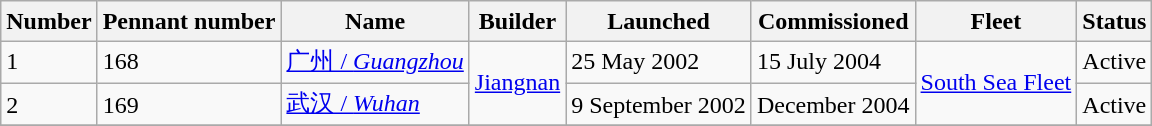<table class="wikitable">
<tr>
<th>Number</th>
<th style="line-height:1.2em;">Pennant number</th>
<th>Name</th>
<th>Builder</th>
<th>Launched</th>
<th>Commissioned</th>
<th>Fleet</th>
<th>Status</th>
</tr>
<tr>
<td>1</td>
<td>168</td>
<td><a href='#'>广州 / <em>Guangzhou</em></a></td>
<td rowspan="2"><a href='#'>Jiangnan</a></td>
<td>25 May 2002</td>
<td>15 July 2004</td>
<td rowspan="2"><a href='#'>South Sea Fleet</a></td>
<td>Active</td>
</tr>
<tr>
<td>2</td>
<td>169</td>
<td><a href='#'>武汉 / <em>Wuhan</em></a></td>
<td>9 September 2002</td>
<td>December 2004</td>
<td>Active</td>
</tr>
<tr>
</tr>
</table>
